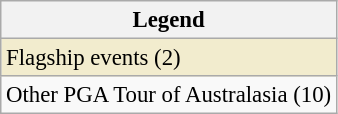<table class="wikitable" style="font-size:95%;">
<tr>
<th>Legend</th>
</tr>
<tr style="background:#f2ecce;">
<td>Flagship events (2)</td>
</tr>
<tr>
<td>Other PGA Tour of Australasia (10)</td>
</tr>
</table>
